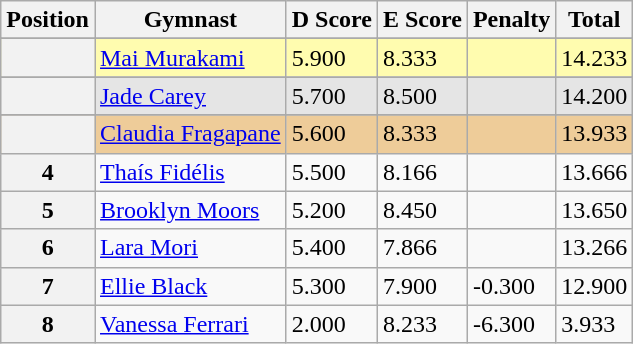<table class="wikitable sortable">
<tr>
<th>Position</th>
<th>Gymnast</th>
<th>D Score</th>
<th>E Score</th>
<th>Penalty</th>
<th>Total</th>
</tr>
<tr>
</tr>
<tr style="background:#fffcaf;">
<th scope="row" style="text-align:center"></th>
<td> <a href='#'>Mai Murakami</a></td>
<td>5.900</td>
<td>8.333</td>
<td></td>
<td>14.233</td>
</tr>
<tr>
</tr>
<tr style="background:#e5e5e5;">
<th scope="row" style="text-align:center"></th>
<td> <a href='#'>Jade Carey</a></td>
<td>5.700</td>
<td>8.500</td>
<td></td>
<td>14.200</td>
</tr>
<tr>
</tr>
<tr style="background:#ec9;">
<th scope="row" style="text-align:center"></th>
<td> <a href='#'>Claudia Fragapane</a></td>
<td>5.600</td>
<td>8.333</td>
<td></td>
<td>13.933</td>
</tr>
<tr>
<th>4</th>
<td> <a href='#'>Thaís Fidélis</a></td>
<td>5.500</td>
<td>8.166</td>
<td></td>
<td>13.666</td>
</tr>
<tr>
<th>5</th>
<td> <a href='#'>Brooklyn Moors</a></td>
<td>5.200</td>
<td>8.450</td>
<td></td>
<td>13.650</td>
</tr>
<tr>
<th>6</th>
<td> <a href='#'>Lara Mori</a></td>
<td>5.400</td>
<td>7.866</td>
<td></td>
<td>13.266</td>
</tr>
<tr>
<th>7</th>
<td> <a href='#'>Ellie Black</a></td>
<td>5.300</td>
<td>7.900</td>
<td>-0.300</td>
<td>12.900</td>
</tr>
<tr>
<th>8</th>
<td> <a href='#'>Vanessa Ferrari</a></td>
<td>2.000</td>
<td>8.233</td>
<td>-6.300</td>
<td>3.933</td>
</tr>
</table>
